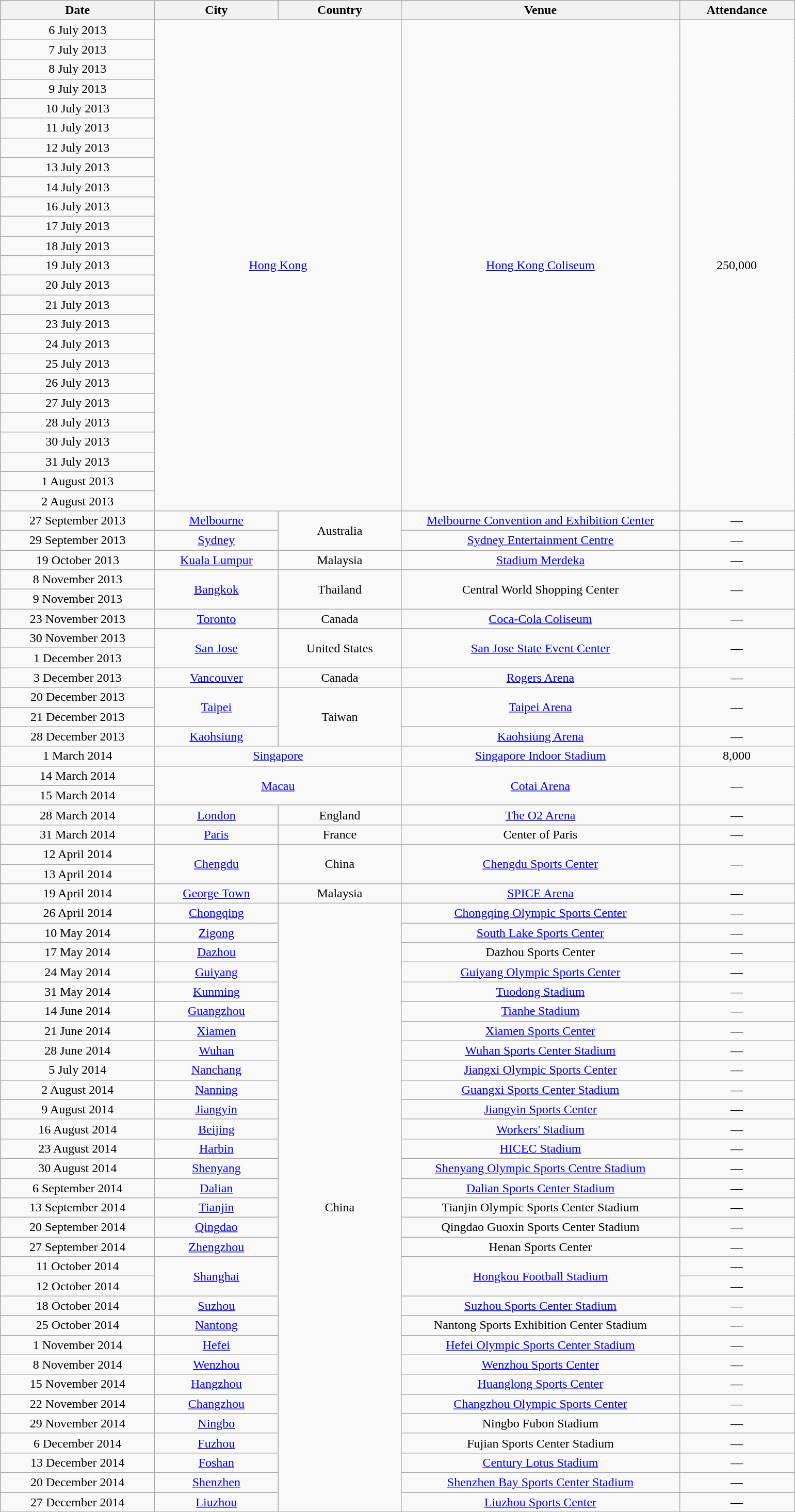<table class="wikitable" style="text-align:center;">
<tr>
<th scope="col" style="width:12em">Date</th>
<th scope="col" style="width:9.5em">City</th>
<th scope="col" style="width:9.5em">Country</th>
<th scope="col" style="width:22em">Venue</th>
<th scope="col" style="width:8.8em">Attendance</th>
</tr>
<tr>
<td>6 July 2013</td>
<td colspan="2" rowspan="25"><a href='#'>Hong Kong</a></td>
<td rowspan="25"><a href='#'>Hong Kong Coliseum</a></td>
<td rowspan="25">250,000</td>
</tr>
<tr>
<td>7 July 2013</td>
</tr>
<tr>
<td>8 July 2013</td>
</tr>
<tr>
<td>9 July 2013</td>
</tr>
<tr>
<td>10 July 2013</td>
</tr>
<tr>
<td>11 July 2013</td>
</tr>
<tr>
<td>12 July 2013</td>
</tr>
<tr>
<td>13 July 2013</td>
</tr>
<tr>
<td>14 July 2013</td>
</tr>
<tr>
<td>16 July 2013</td>
</tr>
<tr>
<td>17 July 2013</td>
</tr>
<tr>
<td>18 July 2013</td>
</tr>
<tr>
<td>19 July 2013</td>
</tr>
<tr>
<td>20 July 2013</td>
</tr>
<tr>
<td>21 July 2013</td>
</tr>
<tr>
<td>23 July 2013</td>
</tr>
<tr>
<td>24 July 2013</td>
</tr>
<tr>
<td>25 July 2013</td>
</tr>
<tr>
<td>26 July 2013</td>
</tr>
<tr>
<td>27 July 2013</td>
</tr>
<tr>
<td>28 July 2013</td>
</tr>
<tr>
<td>30 July 2013</td>
</tr>
<tr>
<td>31 July 2013</td>
</tr>
<tr>
<td>1 August 2013</td>
</tr>
<tr>
<td>2 August 2013</td>
</tr>
<tr>
<td>27 September 2013</td>
<td><a href='#'>Melbourne</a></td>
<td rowspan="2">Australia</td>
<td><a href='#'>Melbourne Convention and Exhibition Center</a></td>
<td>—</td>
</tr>
<tr>
<td>29 September 2013</td>
<td><a href='#'>Sydney</a></td>
<td><a href='#'>Sydney Entertainment Centre</a></td>
<td>—</td>
</tr>
<tr>
<td>19 October 2013</td>
<td><a href='#'>Kuala Lumpur</a></td>
<td>Malaysia</td>
<td><a href='#'>Stadium Merdeka</a></td>
<td>—</td>
</tr>
<tr>
<td>8 November 2013</td>
<td rowspan="2"><a href='#'>Bangkok</a></td>
<td rowspan="2">Thailand</td>
<td rowspan="2">Central World Shopping Center</td>
<td rowspan="2">—</td>
</tr>
<tr>
<td>9 November 2013</td>
</tr>
<tr>
<td>23 November 2013</td>
<td><a href='#'>Toronto</a></td>
<td>Canada</td>
<td><a href='#'>Coca-Cola Coliseum</a></td>
<td>—</td>
</tr>
<tr>
<td>30 November 2013</td>
<td rowspan="2"><a href='#'>San Jose</a></td>
<td rowspan="2">United States</td>
<td rowspan="2"><a href='#'>San Jose State Event Center</a></td>
<td rowspan="2">—</td>
</tr>
<tr>
<td>1 December 2013</td>
</tr>
<tr>
<td>3 December 2013</td>
<td><a href='#'>Vancouver</a></td>
<td>Canada</td>
<td><a href='#'>Rogers Arena</a></td>
<td>—</td>
</tr>
<tr>
<td>20 December 2013</td>
<td rowspan="2"><a href='#'>Taipei</a></td>
<td rowspan="3">Taiwan</td>
<td rowspan="2"><a href='#'>Taipei Arena</a></td>
<td rowspan="2">—</td>
</tr>
<tr>
<td>21 December 2013</td>
</tr>
<tr>
<td>28 December 2013</td>
<td><a href='#'>Kaohsiung</a></td>
<td><a href='#'>Kaohsiung Arena</a></td>
<td>—</td>
</tr>
<tr>
<td>1 March 2014</td>
<td colspan="2"><a href='#'>Singapore</a></td>
<td><a href='#'>Singapore Indoor Stadium</a></td>
<td>8,000</td>
</tr>
<tr>
<td>14 March 2014</td>
<td colspan="2" rowspan="2"><a href='#'>Macau</a></td>
<td rowspan="2"><a href='#'>Cotai Arena</a></td>
<td rowspan="2">—</td>
</tr>
<tr>
<td>15 March 2014</td>
</tr>
<tr>
<td>28 March 2014</td>
<td><a href='#'>London</a></td>
<td>England</td>
<td><a href='#'>The O2 Arena</a></td>
<td>—</td>
</tr>
<tr>
<td>31 March 2014</td>
<td><a href='#'>Paris</a></td>
<td>France</td>
<td>Center of Paris</td>
<td>—</td>
</tr>
<tr>
<td>12 April 2014</td>
<td rowspan="2"><a href='#'>Chengdu</a></td>
<td rowspan="2">China</td>
<td rowspan="2"><a href='#'>Chengdu Sports Center</a></td>
<td rowspan="2">—</td>
</tr>
<tr>
<td>13 April 2014</td>
</tr>
<tr>
<td>19 April 2014</td>
<td><a href='#'>George Town</a></td>
<td>Malaysia</td>
<td><a href='#'>SPICE Arena</a></td>
<td>—</td>
</tr>
<tr>
<td>26 April 2014</td>
<td><a href='#'>Chongqing</a></td>
<td rowspan="31">China</td>
<td><a href='#'>Chongqing Olympic Sports Center</a></td>
<td>—</td>
</tr>
<tr>
<td>10 May 2014</td>
<td><a href='#'>Zigong</a></td>
<td><a href='#'>South Lake Sports Center</a></td>
<td>—</td>
</tr>
<tr>
<td>17 May 2014</td>
<td><a href='#'>Dazhou</a></td>
<td>Dazhou Sports Center</td>
<td>—</td>
</tr>
<tr>
<td>24 May 2014</td>
<td><a href='#'>Guiyang</a></td>
<td><a href='#'>Guiyang Olympic Sports Center</a></td>
<td>—</td>
</tr>
<tr>
<td>31 May 2014</td>
<td><a href='#'>Kunming</a></td>
<td><a href='#'>Tuodong Stadium</a></td>
<td>—</td>
</tr>
<tr>
<td>14 June 2014</td>
<td><a href='#'>Guangzhou</a></td>
<td><a href='#'>Tianhe Stadium</a></td>
<td>—</td>
</tr>
<tr>
<td>21 June 2014</td>
<td><a href='#'>Xiamen</a></td>
<td><a href='#'>Xiamen Sports Center</a></td>
<td>—</td>
</tr>
<tr>
<td>28 June 2014</td>
<td><a href='#'>Wuhan</a></td>
<td><a href='#'>Wuhan Sports Center Stadium</a></td>
<td>—</td>
</tr>
<tr>
<td>5 July 2014</td>
<td><a href='#'>Nanchang</a></td>
<td><a href='#'>Jiangxi Olympic Sports Center</a></td>
<td>—</td>
</tr>
<tr>
<td>2 August 2014</td>
<td><a href='#'>Nanning</a></td>
<td><a href='#'>Guangxi Sports Center Stadium</a></td>
<td>—</td>
</tr>
<tr>
<td>9 August 2014</td>
<td><a href='#'>Jiangyin</a></td>
<td><a href='#'>Jiangyin Sports Center</a></td>
<td>—</td>
</tr>
<tr>
<td>16 August 2014</td>
<td><a href='#'>Beijing</a></td>
<td><a href='#'>Workers' Stadium</a></td>
<td>—</td>
</tr>
<tr>
<td>23 August 2014</td>
<td><a href='#'>Harbin</a></td>
<td><a href='#'>HICEC Stadium</a></td>
<td>—</td>
</tr>
<tr>
<td>30 August 2014</td>
<td><a href='#'>Shenyang</a></td>
<td><a href='#'>Shenyang Olympic Sports Centre Stadium</a></td>
<td>—</td>
</tr>
<tr>
<td>6 September 2014</td>
<td><a href='#'>Dalian</a></td>
<td><a href='#'>Dalian Sports Center Stadium</a></td>
<td>—</td>
</tr>
<tr>
<td>13 September 2014</td>
<td><a href='#'>Tianjin</a></td>
<td>Tianjin Olympic Sports Center Stadium</td>
<td>—</td>
</tr>
<tr>
<td>20 September 2014</td>
<td><a href='#'>Qingdao</a></td>
<td>Qingdao Guoxin Sports Center Stadium</td>
<td>—</td>
</tr>
<tr>
<td>27 September 2014</td>
<td><a href='#'>Zhengzhou</a></td>
<td>Henan Sports Center</td>
<td>—</td>
</tr>
<tr>
<td>11 October 2014</td>
<td rowspan="2"><a href='#'>Shanghai</a></td>
<td rowspan="2"><a href='#'>Hongkou Football Stadium</a></td>
<td>—</td>
</tr>
<tr>
<td>12 October 2014</td>
<td>—</td>
</tr>
<tr>
<td>18 October 2014</td>
<td><a href='#'>Suzhou</a></td>
<td><a href='#'>Suzhou Sports Center Stadium</a></td>
<td>—</td>
</tr>
<tr>
<td>25 October 2014</td>
<td><a href='#'>Nantong</a></td>
<td>Nantong Sports Exhibition Center Stadium</td>
<td>—</td>
</tr>
<tr>
<td>1 November 2014</td>
<td><a href='#'>Hefei</a></td>
<td><a href='#'>Hefei Olympic Sports Center Stadium</a></td>
<td>—</td>
</tr>
<tr>
<td>8 November 2014</td>
<td><a href='#'>Wenzhou</a></td>
<td><a href='#'>Wenzhou Sports Center</a></td>
<td>—</td>
</tr>
<tr>
<td>15 November 2014</td>
<td><a href='#'>Hangzhou</a></td>
<td><a href='#'>Huanglong Sports Center</a></td>
<td>—</td>
</tr>
<tr>
<td>22 November 2014</td>
<td><a href='#'>Changzhou</a></td>
<td><a href='#'>Changzhou Olympic Sports Center</a></td>
<td>—</td>
</tr>
<tr>
<td>29 November 2014</td>
<td><a href='#'>Ningbo</a></td>
<td>Ningbo Fubon Stadium</td>
<td>—</td>
</tr>
<tr>
<td>6 December 2014</td>
<td><a href='#'>Fuzhou</a></td>
<td>Fujian Sports Center Stadium</td>
<td>—</td>
</tr>
<tr>
<td>13 December 2014</td>
<td><a href='#'>Foshan</a></td>
<td><a href='#'>Century Lotus Stadium</a></td>
<td>—</td>
</tr>
<tr>
<td>20 December 2014</td>
<td><a href='#'>Shenzhen</a></td>
<td><a href='#'>Shenzhen Bay Sports Center Stadium</a></td>
<td>—</td>
</tr>
<tr>
<td>27 December 2014</td>
<td><a href='#'>Liuzhou</a></td>
<td><a href='#'>Liuzhou Sports Center</a></td>
<td>—</td>
</tr>
</table>
